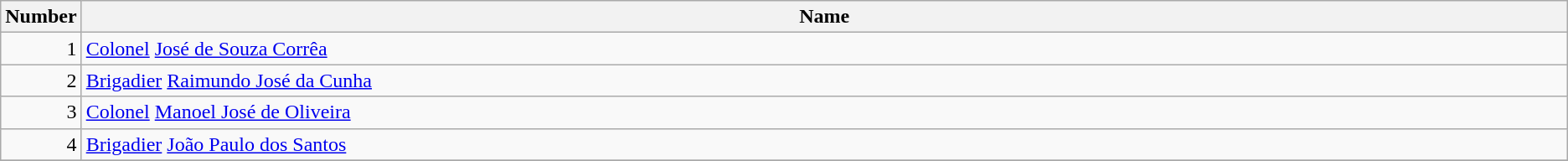<table class="wikitable">
<tr>
<th width="5%">Number</th>
<th>Name</th>
</tr>
<tr>
<td align=right>1</td>
<td rowspan=1><a href='#'>Colonel</a> <a href='#'>José de Souza Corrêa</a></td>
</tr>
<tr>
<td align=right>2</td>
<td><a href='#'>Brigadier</a> <a href='#'>Raimundo José da Cunha</a></td>
</tr>
<tr>
<td align=right>3</td>
<td><a href='#'>Colonel</a> <a href='#'>Manoel José de Oliveira</a></td>
</tr>
<tr>
<td align=right>4</td>
<td><a href='#'>Brigadier</a> <a href='#'>João Paulo dos Santos</a></td>
</tr>
<tr>
</tr>
</table>
